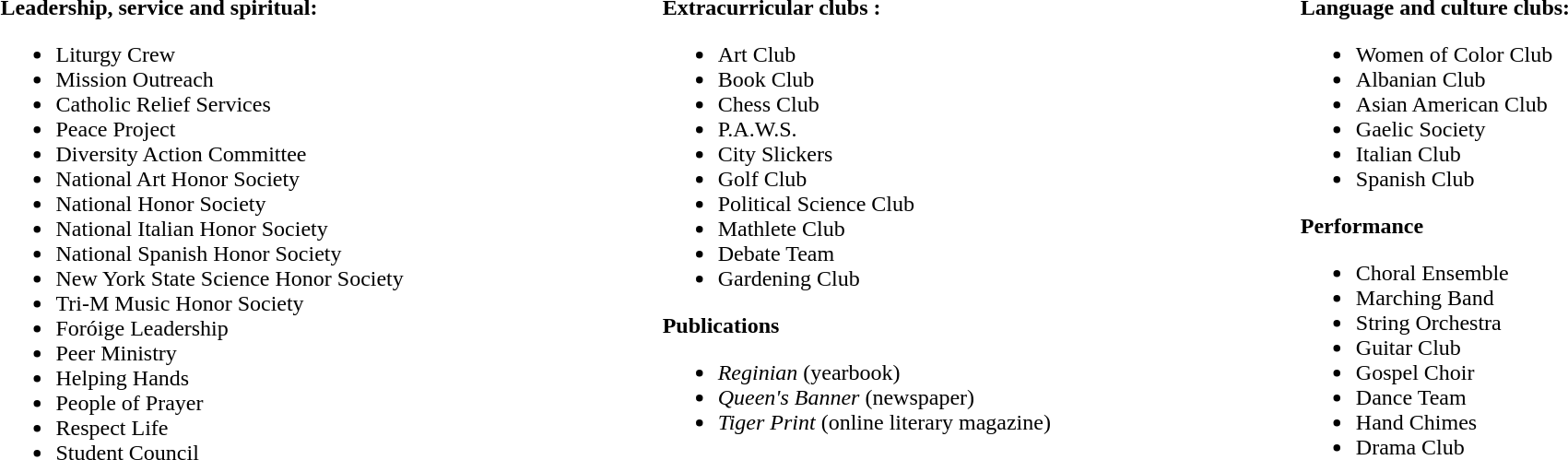<table width="100%">
<tr ---->
<td valign="top"><br><strong>Leadership, service and spiritual:</strong><ul><li>Liturgy Crew</li><li>Mission Outreach</li><li>Catholic Relief Services</li><li>Peace Project</li><li>Diversity Action Committee</li><li>National Art Honor Society</li><li>National Honor Society</li><li>National Italian Honor Society</li><li>National Spanish Honor Society</li><li>New York State Science Honor Society</li><li>Tri-M Music Honor Society</li><li>Foróige Leadership</li><li>Peer Ministry</li><li>Helping Hands</li><li>People of Prayer</li><li>Respect Life</li><li>Student Council</li></ul></td>
<td valign="top"><br><strong>Extracurricular clubs :</strong><ul><li>Art Club</li><li>Book Club</li><li>Chess Club</li><li>P.A.W.S.</li><li>City Slickers</li><li>Golf Club</li><li>Political Science Club</li><li>Mathlete Club</li><li>Debate Team</li><li>Gardening Club</li></ul><strong>Publications</strong><ul><li><em>Reginian</em> (yearbook)</li><li><em>Queen's Banner</em> (newspaper)</li><li><em>Tiger Print</em> (online literary magazine)</li></ul></td>
<td valign="top"><br><strong>Language and culture clubs:</strong><ul><li>Women of Color Club</li><li>Albanian Club</li><li>Asian American Club</li><li>Gaelic Society</li><li>Italian Club</li><li>Spanish Club</li></ul><strong>Performance</strong><ul><li>Choral Ensemble</li><li>Marching Band</li><li>String Orchestra</li><li>Guitar Club</li><li>Gospel Choir</li><li>Dance Team</li><li>Hand Chimes</li><li>Drama Club</li></ul></td>
</tr>
</table>
